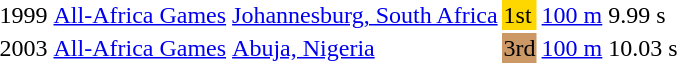<table>
<tr>
<td>1999</td>
<td><a href='#'>All-Africa Games</a></td>
<td><a href='#'>Johannesburg, South Africa</a></td>
<td bgcolor="gold">1st</td>
<td><a href='#'>100 m</a></td>
<td>9.99 s</td>
</tr>
<tr>
<td>2003</td>
<td><a href='#'>All-Africa Games</a></td>
<td><a href='#'>Abuja, Nigeria</a></td>
<td bgcolor="cc9966">3rd</td>
<td><a href='#'>100 m</a></td>
<td>10.03 s</td>
</tr>
</table>
